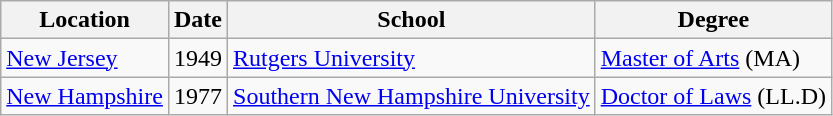<table class="wikitable">
<tr>
<th scope="col">Location</th>
<th scope="col">Date</th>
<th scope="col">School</th>
<th scope="col">Degree</th>
</tr>
<tr>
<td><a href='#'>New Jersey</a></td>
<td>1949</td>
<td><a href='#'>Rutgers University</a></td>
<td><a href='#'>Master of Arts</a> (MA)</td>
</tr>
<tr>
<td><a href='#'>New Hampshire</a></td>
<td>1977</td>
<td><a href='#'>Southern New Hampshire University</a></td>
<td><a href='#'>Doctor of Laws</a> (LL.D)</td>
</tr>
</table>
